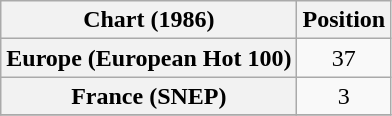<table class="wikitable sortable plainrowheaders">
<tr>
<th>Chart (1986)</th>
<th>Position</th>
</tr>
<tr>
<th scope="row">Europe (European Hot 100)</th>
<td style="text-align:center;">37</td>
</tr>
<tr>
<th scope="row">France (SNEP)</th>
<td align="center">3</td>
</tr>
<tr>
</tr>
</table>
